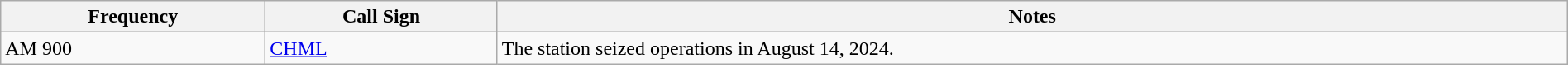<table class="wikitable sortable" width="100%">
<tr>
<th>Frequency</th>
<th>Call Sign</th>
<th>Notes</th>
</tr>
<tr>
<td>AM 900</td>
<td><a href='#'>CHML</a></td>
<td>The station seized operations in August 14, 2024.</td>
</tr>
</table>
